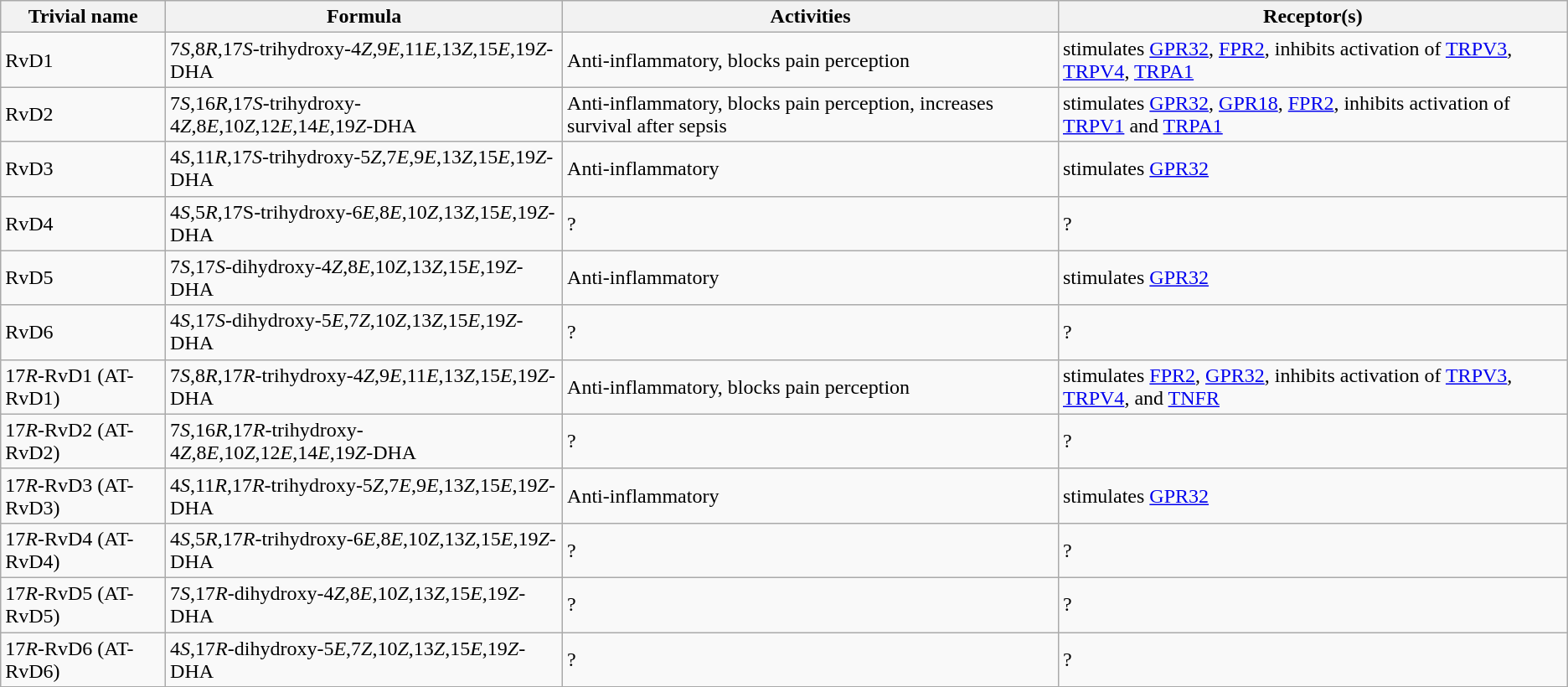<table class="wikitable">
<tr>
<th>Trivial name</th>
<th>Formula</th>
<th>Activities</th>
<th>Receptor(s)</th>
</tr>
<tr>
<td>RvD1</td>
<td>7<em>S</em>,8<em>R</em>,17<em>S</em>-trihydroxy-4<em>Z</em>,9<em>E</em>,11<em>E</em>,13<em>Z</em>,15<em>E</em>,19<em>Z</em>-DHA</td>
<td>Anti-inflammatory, blocks pain perception</td>
<td>stimulates <a href='#'>GPR32</a>, <a href='#'>FPR2</a>, inhibits activation of <a href='#'>TRPV3</a>, <a href='#'>TRPV4</a>, <a href='#'>TRPA1</a></td>
</tr>
<tr>
<td>RvD2</td>
<td>7<em>S</em>,16<em>R</em>,17<em>S</em>-trihydroxy-4<em>Z</em>,8<em>E</em>,10<em>Z</em>,12<em>E</em>,14<em>E</em>,19<em>Z</em>-DHA</td>
<td>Anti-inflammatory, blocks pain perception, increases survival after sepsis </td>
<td>stimulates <a href='#'>GPR32</a>, <a href='#'>GPR18</a>, <a href='#'>FPR2</a>, inhibits activation of <a href='#'>TRPV1</a> and <a href='#'>TRPA1</a></td>
</tr>
<tr>
<td>RvD3</td>
<td>4<em>S</em>,11<em>R</em>,17<em>S</em>-trihydroxy-5<em>Z</em>,7<em>E</em>,9<em>E</em>,13<em>Z</em>,15<em>E</em>,19<em>Z</em>-DHA</td>
<td>Anti-inflammatory</td>
<td>stimulates <a href='#'>GPR32</a></td>
</tr>
<tr>
<td>RvD4</td>
<td>4<em>S</em>,5<em>R</em>,17S-trihydroxy-6<em>E</em>,8<em>E</em>,10<em>Z</em>,13<em>Z</em>,15<em>E</em>,19<em>Z</em>-DHA</td>
<td>?</td>
<td>?</td>
</tr>
<tr>
<td>RvD5</td>
<td>7<em>S</em>,17<em>S</em>-dihydroxy-4<em>Z</em>,8<em>E</em>,10<em>Z</em>,13<em>Z</em>,15<em>E</em>,19<em>Z</em>-DHA</td>
<td>Anti-inflammatory</td>
<td>stimulates <a href='#'>GPR32</a></td>
</tr>
<tr>
<td>RvD6</td>
<td>4<em>S</em>,17<em>S</em>-dihydroxy-5<em>E</em>,7<em>Z</em>,10<em>Z</em>,13<em>Z</em>,15<em>E</em>,19<em>Z</em>-DHA</td>
<td>?</td>
<td>?</td>
</tr>
<tr>
<td>17<em>R</em>-RvD1 (<abbr>AT-Rv</abbr>D1)</td>
<td>7<em>S</em>,8<em>R</em>,17<em>R</em>-trihydroxy-4<em>Z</em>,9<em>E</em>,11<em>E</em>,13<em>Z</em>,15<em>E</em>,19<em>Z</em>-DHA</td>
<td>Anti-inflammatory, blocks pain perception</td>
<td>stimulates <a href='#'>FPR2</a>, <a href='#'>GPR32</a>, inhibits activation of <a href='#'>TRPV3</a>, <a href='#'>TRPV4</a>, and <a href='#'>TNFR</a></td>
</tr>
<tr>
<td>17<em>R</em>-RvD2 (AT-RvD2)</td>
<td>7<em>S</em>,16<em>R</em>,17<em>R</em>-trihydroxy-4<em>Z</em>,8<em>E</em>,10<em>Z</em>,12<em>E</em>,14<em>E</em>,19<em>Z</em>-DHA</td>
<td>?</td>
<td>?</td>
</tr>
<tr>
<td>17<em>R</em>-RvD3 (AT-RvD3)</td>
<td>4<em>S</em>,11<em>R</em>,17<em>R</em>-trihydroxy-5<em>Z</em>,7<em>E</em>,9<em>E</em>,13<em>Z</em>,15<em>E</em>,19<em>Z</em>-DHA</td>
<td>Anti-inflammatory</td>
<td>stimulates <a href='#'>GPR32</a></td>
</tr>
<tr>
<td>17<em>R</em>-RvD4 (AT-RvD4)</td>
<td>4<em>S</em>,5<em>R</em>,17<em>R</em>-trihydroxy-6<em>E</em>,8<em>E</em>,10<em>Z</em>,13<em>Z</em>,15<em>E</em>,19<em>Z</em>-DHA</td>
<td>?</td>
<td>?</td>
</tr>
<tr>
<td>17<em>R</em>-RvD5 (AT-RvD5)</td>
<td>7<em>S</em>,17<em>R</em>-dihydroxy-4<em>Z</em>,8<em>E</em>,10<em>Z</em>,13<em>Z</em>,15<em>E</em>,19<em>Z</em>-DHA</td>
<td>?</td>
<td>?</td>
</tr>
<tr>
<td>17<em>R</em>-RvD6 (AT-RvD6)</td>
<td>4<em>S</em>,17<em>R</em>-dihydroxy-5<em>E</em>,7<em>Z</em>,10<em>Z</em>,13<em>Z</em>,15<em>E</em>,19<em>Z</em>-DHA</td>
<td>?</td>
<td>?</td>
</tr>
</table>
